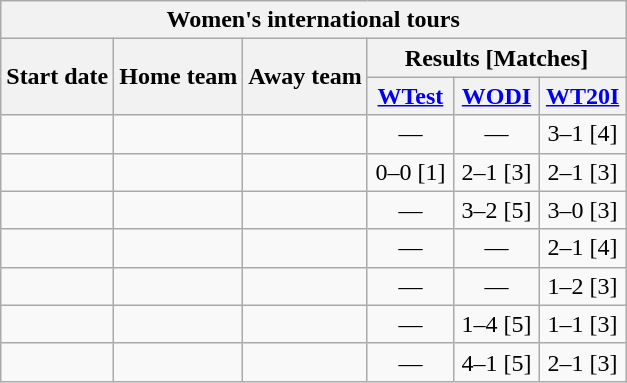<table class="wikitable unsortable" style="text-align:center; white-space:nowrap">
<tr>
<th colspan=6>Women's international tours</th>
</tr>
<tr>
<th rowspan=2>Start date</th>
<th rowspan=2>Home team</th>
<th rowspan=2>Away team</th>
<th colspan=3>Results [Matches]</th>
</tr>
<tr>
<th width=50><a href='#'>WTest</a></th>
<th width=50><a href='#'>WODI</a></th>
<th width=50><a href='#'>WT20I</a></th>
</tr>
<tr>
<td style="text-align:left"><a href='#'></a></td>
<td style="text-align:left"></td>
<td style="text-align:left"></td>
<td>—</td>
<td>—</td>
<td>3–1 [4]</td>
</tr>
<tr>
<td style="text-align:left"><a href='#'></a></td>
<td style="text-align:left"></td>
<td style="text-align:left"></td>
<td>0–0 [1]</td>
<td>2–1 [3]</td>
<td>2–1 [3]</td>
</tr>
<tr>
<td style="text-align:left"><a href='#'></a></td>
<td style="text-align:left"></td>
<td style="text-align:left"></td>
<td>—</td>
<td>3–2 [5]</td>
<td>3–0 [3]</td>
</tr>
<tr>
<td style="text-align:left"><a href='#'></a></td>
<td style="text-align:left"></td>
<td style="text-align:left"></td>
<td>—</td>
<td>—</td>
<td>2–1 [4]</td>
</tr>
<tr>
<td style="text-align:left"><a href='#'></a></td>
<td style="text-align:left"></td>
<td style="text-align:left"></td>
<td>—</td>
<td>—</td>
<td>1–2 [3]</td>
</tr>
<tr>
<td style="text-align:left"><a href='#'></a></td>
<td style="text-align:left"></td>
<td style="text-align:left"></td>
<td>—</td>
<td>1–4 [5]</td>
<td>1–1 [3]</td>
</tr>
<tr>
<td style="text-align:left"><a href='#'></a></td>
<td style="text-align:left"></td>
<td style="text-align:left"></td>
<td>—</td>
<td>4–1 [5]</td>
<td>2–1 [3]</td>
</tr>
</table>
